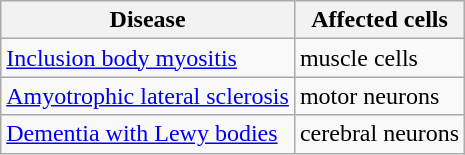<table class="wikitable">
<tr>
<th>Disease</th>
<th>Affected cells</th>
</tr>
<tr>
<td><a href='#'>Inclusion body myositis</a></td>
<td>muscle cells</td>
</tr>
<tr>
<td><a href='#'>Amyotrophic lateral sclerosis</a></td>
<td>motor neurons</td>
</tr>
<tr>
<td><a href='#'>Dementia with Lewy bodies</a></td>
<td>cerebral neurons</td>
</tr>
</table>
